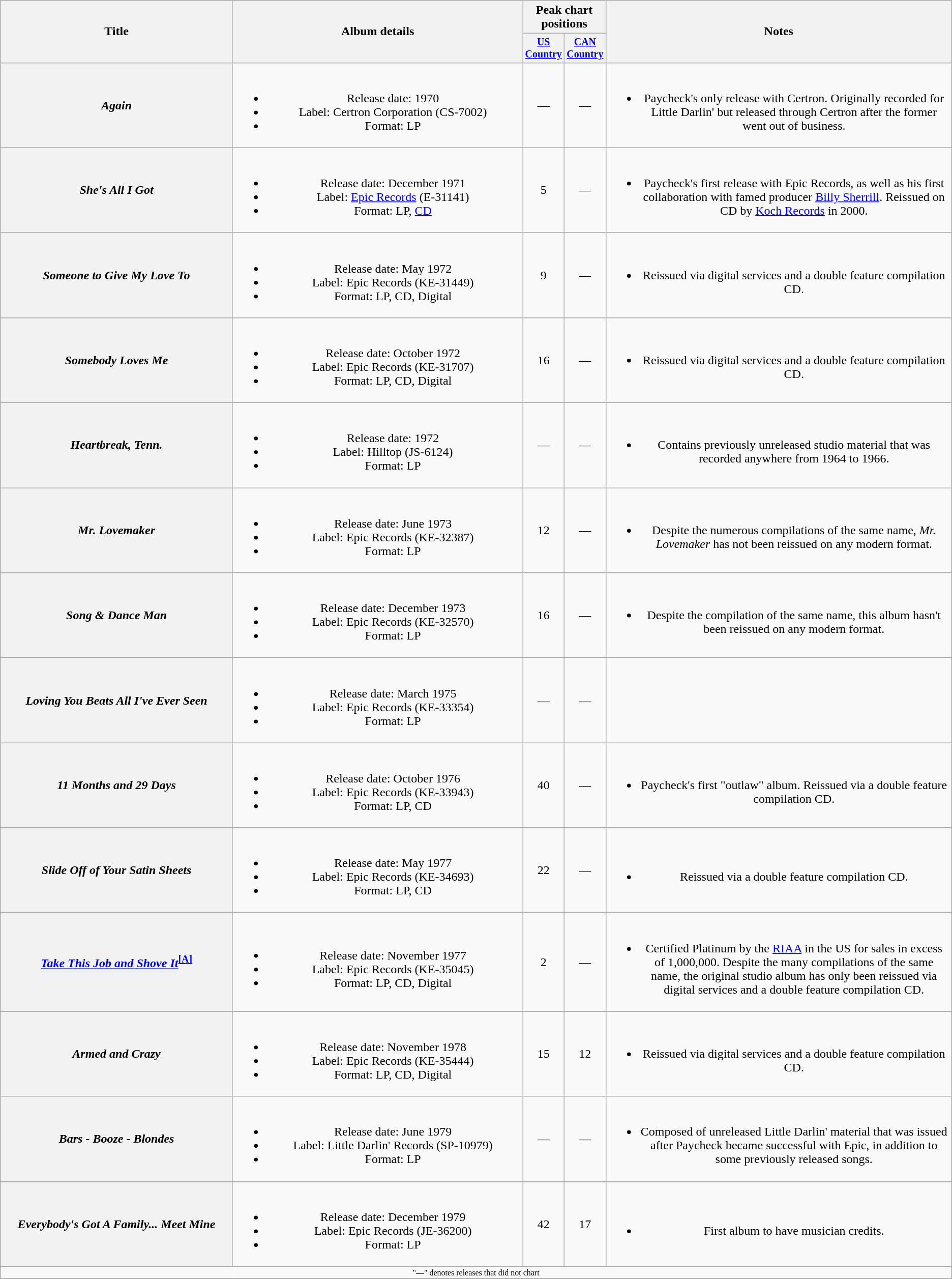<table class="wikitable plainrowheaders" style="text-align:center;">
<tr>
<th rowspan="2" style="width:20em;">Title</th>
<th rowspan="2" style="width:25em;">Album details</th>
<th colspan="2">Peak chart<br>positions</th>
<th rowspan="2" style="width:30em;">Notes</th>
</tr>
<tr style="font-size:smaller;">
<th style="width:45px;"><a href='#'>US Country</a></th>
<th style="width:45px;"><a href='#'>CAN Country</a></th>
</tr>
<tr>
<th scope="row"><em>Again</em></th>
<td><br><ul><li>Release date: 1970</li><li>Label: Certron Corporation (CS-7002)</li><li>Format: LP</li></ul></td>
<td>—</td>
<td>—</td>
<td><br><ul><li>Paycheck's only release with Certron. Originally recorded for Little Darlin' but released through Certron after the former went out of business.</li></ul></td>
</tr>
<tr>
<th scope="row"><em>She's All I Got</em></th>
<td><br><ul><li>Release date: December 1971</li><li>Label: <a href='#'>Epic Records</a> (E-31141)</li><li>Format: LP, <a href='#'>CD</a></li></ul></td>
<td>5</td>
<td>—</td>
<td><br><ul><li>Paycheck's first release with Epic Records, as well as his first collaboration with famed producer <a href='#'>Billy Sherrill</a>.  Reissued on CD by <a href='#'>Koch Records</a> in 2000.</li></ul></td>
</tr>
<tr>
<th scope="row"><em>Someone to Give My Love To</em></th>
<td><br><ul><li>Release date: May 1972</li><li>Label: Epic Records (KE-31449)</li><li>Format: LP, CD, Digital</li></ul></td>
<td>9</td>
<td>—</td>
<td><br><ul><li>Reissued via digital services and a double feature compilation CD.</li></ul></td>
</tr>
<tr>
<th scope="row"><em>Somebody Loves Me</em></th>
<td><br><ul><li>Release date: October 1972</li><li>Label: Epic Records (KE-31707)</li><li>Format: LP, CD, Digital</li></ul></td>
<td>16</td>
<td>—</td>
<td><br><ul><li>Reissued via digital services and a double feature compilation CD.</li></ul></td>
</tr>
<tr>
<th scope="row"><em>Heartbreak, Tenn.</em></th>
<td><br><ul><li>Release date: 1972</li><li>Label: Hilltop (JS-6124)</li><li>Format: LP</li></ul></td>
<td>—</td>
<td>—</td>
<td><br><ul><li>Contains previously unreleased studio material that was recorded anywhere from 1964 to 1966.</li></ul></td>
</tr>
<tr>
<th scope="row"><em>Mr. Lovemaker</em></th>
<td><br><ul><li>Release date: June 1973</li><li>Label: Epic Records (KE-32387)</li><li>Format: LP</li></ul></td>
<td>12</td>
<td>—</td>
<td><br><ul><li>Despite the numerous compilations of the same name, <em>Mr. Lovemaker</em> has not been reissued on any modern format.</li></ul></td>
</tr>
<tr>
<th scope="row"><em>Song & Dance Man</em></th>
<td><br><ul><li>Release date: December 1973</li><li>Label: Epic Records (KE-32570)</li><li>Format: LP</li></ul></td>
<td>16</td>
<td>—</td>
<td><br><ul><li>Despite the compilation of the same name, this album hasn't been reissued on any modern format.</li></ul></td>
</tr>
<tr>
<th scope="row"><em>Loving You Beats All I've Ever Seen</em></th>
<td><br><ul><li>Release date: March 1975</li><li>Label: Epic Records (KE-33354)</li><li>Format: LP</li></ul></td>
<td>—</td>
<td>—</td>
<td></td>
</tr>
<tr>
<th scope="row"><em>11 Months and 29 Days</em></th>
<td><br><ul><li>Release date: October 1976</li><li>Label: Epic Records (KE-33943)</li><li>Format: LP, CD</li></ul></td>
<td>40</td>
<td>—</td>
<td><br><ul><li>Paycheck's first "outlaw" album. Reissued via a double feature compilation CD.</li></ul></td>
</tr>
<tr>
<th scope="row"><em>Slide Off of Your Satin Sheets</em></th>
<td><br><ul><li>Release date: May 1977</li><li>Label: Epic Records (KE-34693)</li><li>Format: LP, CD</li></ul></td>
<td>22</td>
<td>—</td>
<td><br><ul><li>Reissued via a double feature compilation CD.</li></ul></td>
</tr>
<tr>
<th scope="row"><em><a href='#'>Take This Job and Shove It</a></em><sup><a href='#'><strong>[A]</strong></a></sup></th>
<td><br><ul><li>Release date: November 1977</li><li>Label: Epic Records (KE-35045)</li><li>Format: LP, CD, Digital</li></ul></td>
<td>2</td>
<td>—</td>
<td><br><ul><li>Certified Platinum by the <a href='#'>RIAA</a> in the US for sales in excess of 1,000,000.  Despite the many compilations of the same name, the original studio album has only been reissued via digital services and  a double feature compilation CD.</li></ul></td>
</tr>
<tr>
<th scope="row"><em>Armed and Crazy</em></th>
<td><br><ul><li>Release date: November 1978</li><li>Label: Epic Records (KE-35444)</li><li>Format: LP, CD, Digital</li></ul></td>
<td>15</td>
<td>12</td>
<td><br><ul><li>Reissued via digital services and a double feature compilation CD.</li></ul></td>
</tr>
<tr>
<th scope="row"><em>Bars - Booze - Blondes</em></th>
<td><br><ul><li>Release date: June 1979</li><li>Label: Little Darlin' Records (SP-10979)</li><li>Format: LP</li></ul></td>
<td>—</td>
<td>—</td>
<td><br><ul><li>Composed of unreleased Little Darlin' material that was issued after Paycheck became successful with Epic, in addition to some previously released songs.</li></ul></td>
</tr>
<tr>
<th scope="row"><em>Everybody's Got A Family... Meet Mine</em></th>
<td><br><ul><li>Release date: December 1979</li><li>Label: Epic Records (JE-36200)</li><li>Format: LP</li></ul></td>
<td>42</td>
<td>17</td>
<td><br><ul><li>First album to have musician credits.</li></ul></td>
</tr>
<tr>
<td colspan="6" style="font-size:8pt">"—" denotes releases that did not chart</td>
</tr>
<tr>
</tr>
</table>
